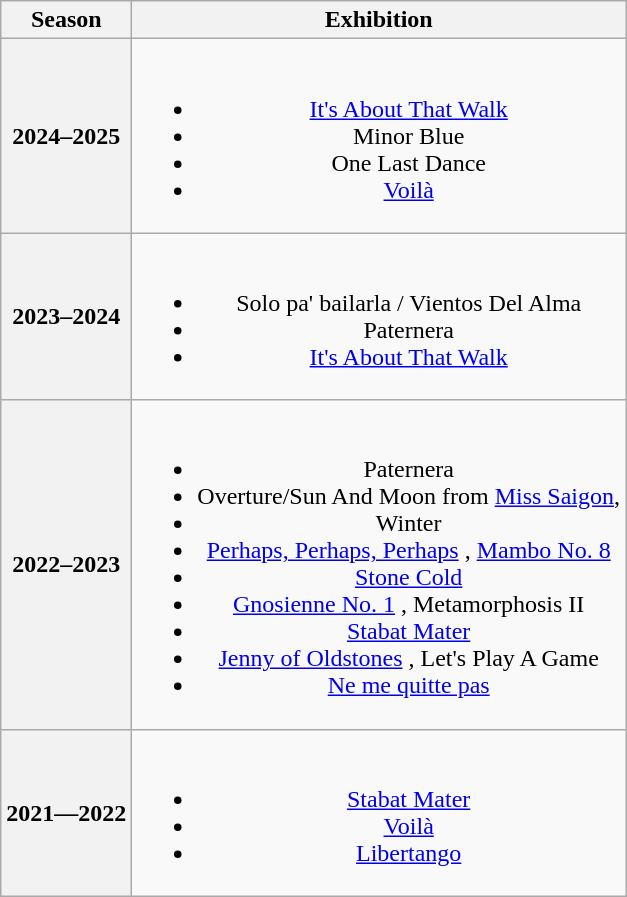<table class="wikitable" style="text-align:center">
<tr>
<th>Season</th>
<th>Exhibition</th>
</tr>
<tr>
<th>2024–2025</th>
<td><br><ul><li><a href='#'>It's About That Walk</a> <br> </li><li>Minor Blue </li><li>One Last Dance </li><li><a href='#'>Voilà</a> </li></ul></td>
</tr>
<tr>
<th>2023–2024</th>
<td><br><ul><li>Solo pa' bailarla / Vientos Del Alma </li><li>Paternera </li><li><a href='#'>It's About That Walk</a> <br> </li></ul></td>
</tr>
<tr>
<th>2022–2023</th>
<td><br><ul><li>Paternera </li><li>Overture/Sun And Moon from <a href='#'>Miss Saigon</a>, </li><li>Winter </li><li><a href='#'>Perhaps, Perhaps, Perhaps</a> , <a href='#'>Mambo No. 8</a> </li><li><a href='#'>Stone Cold</a> </li><li><a href='#'>Gnosienne No. 1</a> , Metamorphosis II </li><li><a href='#'>Stabat Mater</a> </li><li><a href='#'>Jenny of Oldstones</a> , Let's Play A Game </li><li><a href='#'>Ne me quitte pas</a> </li></ul></td>
</tr>
<tr>
<th>2021—2022</th>
<td><br><ul><li><a href='#'>Stabat Mater</a> </li><li><a href='#'>Voilà</a> </li><li><a href='#'>Libertango</a> </li></ul></td>
</tr>
</table>
